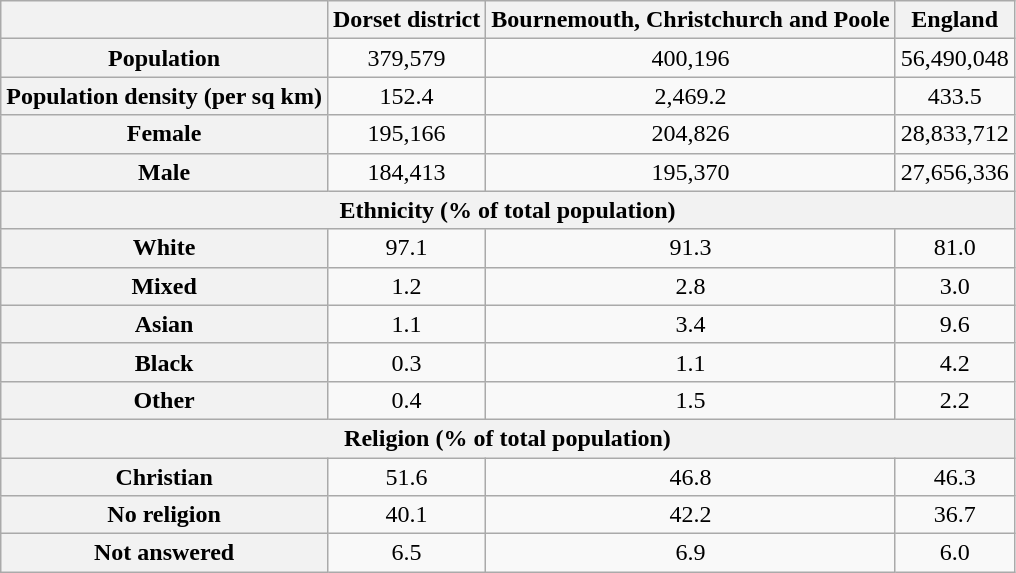<table class="wikitable" style="text-align:center;">
<tr>
<th></th>
<th scope="col">Dorset district</th>
<th scope="col">Bournemouth, Christchurch and Poole</th>
<th scope="col">England</th>
</tr>
<tr>
<th scope="row">Population</th>
<td>379,579</td>
<td>400,196</td>
<td>56,490,048</td>
</tr>
<tr>
<th scope="row">Population density (per sq km)</th>
<td>152.4</td>
<td>2,469.2</td>
<td>433.5</td>
</tr>
<tr>
<th scope="row">Female</th>
<td>195,166</td>
<td>204,826</td>
<td>28,833,712</td>
</tr>
<tr>
<th scope="row">Male</th>
<td>184,413</td>
<td>195,370</td>
<td>27,656,336</td>
</tr>
<tr>
<th scope="row" colspan="5">Ethnicity (% of total population)</th>
</tr>
<tr>
<th scope="row">White</th>
<td>97.1</td>
<td>91.3</td>
<td>81.0</td>
</tr>
<tr>
<th scope="row">Mixed</th>
<td>1.2</td>
<td>2.8</td>
<td>3.0</td>
</tr>
<tr>
<th scope="row">Asian</th>
<td>1.1</td>
<td>3.4</td>
<td>9.6</td>
</tr>
<tr>
<th scope="row">Black</th>
<td>0.3</td>
<td>1.1</td>
<td>4.2</td>
</tr>
<tr>
<th scope="row">Other</th>
<td>0.4</td>
<td>1.5</td>
<td>2.2</td>
</tr>
<tr>
<th scope="row" colspan="5">Religion (% of total population)</th>
</tr>
<tr>
<th scope="row">Christian</th>
<td>51.6</td>
<td>46.8</td>
<td>46.3</td>
</tr>
<tr>
<th scope="row">No religion</th>
<td>40.1</td>
<td>42.2</td>
<td>36.7</td>
</tr>
<tr>
<th scope="row">Not answered</th>
<td>6.5</td>
<td>6.9</td>
<td>6.0</td>
</tr>
</table>
